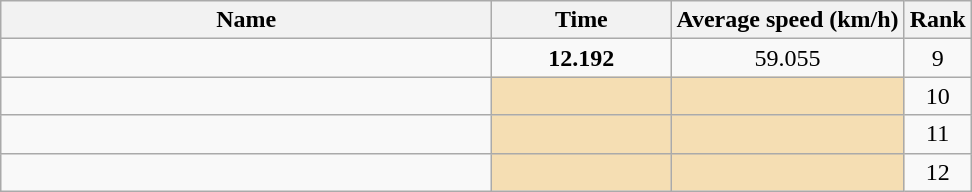<table class="wikitable" style="text-align:center;">
<tr>
<th style="width:20em">Name</th>
<th style="width:7em">Time</th>
<th>Average speed (km/h)</th>
<th>Rank</th>
</tr>
<tr>
<td align=left></td>
<td><strong>12.192</strong></td>
<td>59.055</td>
<td>9</td>
</tr>
<tr>
<td align=left></td>
<td bgcolor=wheat></td>
<td bgcolor=wheat></td>
<td>10</td>
</tr>
<tr>
<td align=left></td>
<td bgcolor=wheat></td>
<td bgcolor=wheat></td>
<td>11</td>
</tr>
<tr>
<td align=left></td>
<td bgcolor=wheat></td>
<td bgcolor=wheat></td>
<td>12</td>
</tr>
</table>
